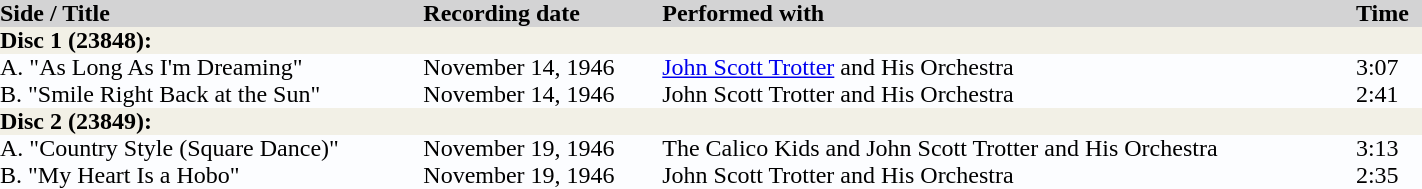<table border="0" cellpadding="0" cellspacing="0" style="width: 75%; margin: 1em 1em 1em 0; background: #FCFDFF; border-collapse: collapse;">
<tr bgcolor=#D3D3D4>
<td><strong>Side / Title</strong></td>
<td><strong>Recording date</strong></td>
<td><strong>Performed with</strong></td>
<td><strong>Time</strong></td>
</tr>
<tr bgcolor=#F2F0E6>
<td colspan=5><strong>Disc 1 (23848):</strong></td>
</tr>
<tr>
<td>A. "As Long As I'm Dreaming"</td>
<td>November 14, 1946</td>
<td><a href='#'>John Scott Trotter</a> and His Orchestra</td>
<td>3:07</td>
</tr>
<tr>
<td>B. "Smile Right Back at the Sun"</td>
<td>November 14, 1946</td>
<td>John Scott Trotter and His Orchestra</td>
<td>2:41</td>
</tr>
<tr bgcolor=#F2F0E6>
<td colspan=5><strong>Disc 2 (23849):</strong></td>
</tr>
<tr>
<td>A. "Country Style (Square Dance)"</td>
<td>November 19, 1946</td>
<td>The Calico Kids and John Scott Trotter and His Orchestra</td>
<td>3:13</td>
</tr>
<tr>
<td>B. "My Heart Is a Hobo"</td>
<td>November 19, 1946</td>
<td>John Scott Trotter and His Orchestra</td>
<td>2:35</td>
</tr>
</table>
